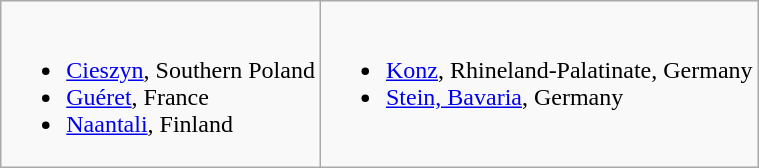<table class="wikitable">
<tr valign="top">
<td><br><ul><li> <a href='#'>Cieszyn</a>, Southern Poland</li><li> <a href='#'>Guéret</a>, France</li><li> <a href='#'>Naantali</a>, Finland</li></ul></td>
<td><br><ul><li> <a href='#'>Konz</a>, Rhineland-Palatinate, Germany</li><li> <a href='#'>Stein, Bavaria</a>, Germany</li></ul></td>
</tr>
</table>
